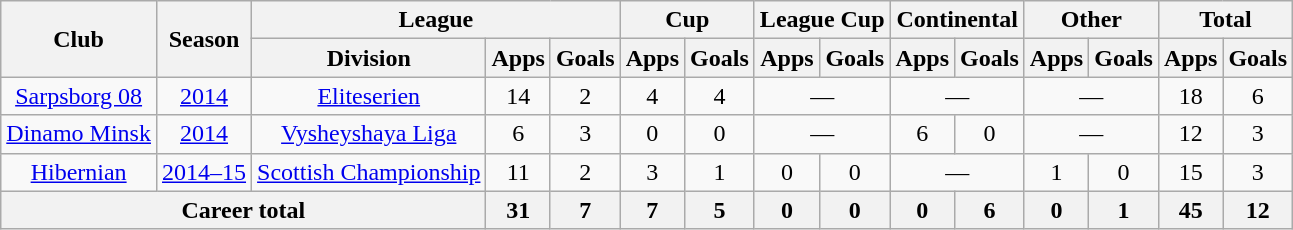<table class="wikitable" style="text-align:center">
<tr>
<th rowspan="2">Club</th>
<th rowspan="2">Season</th>
<th colspan="3">League</th>
<th colspan="2">Cup</th>
<th colspan="2">League Cup</th>
<th colspan="2">Continental</th>
<th colspan="2">Other</th>
<th colspan="2">Total</th>
</tr>
<tr>
<th>Division</th>
<th>Apps</th>
<th>Goals</th>
<th>Apps</th>
<th>Goals</th>
<th>Apps</th>
<th>Goals</th>
<th>Apps</th>
<th>Goals</th>
<th>Apps</th>
<th>Goals</th>
<th>Apps</th>
<th>Goals</th>
</tr>
<tr>
<td><a href='#'>Sarpsborg 08</a></td>
<td><a href='#'>2014</a></td>
<td><a href='#'>Eliteserien</a></td>
<td>14</td>
<td>2</td>
<td>4</td>
<td>4</td>
<td colspan="2">—</td>
<td colspan="2">—</td>
<td colspan="2">—</td>
<td>18</td>
<td>6</td>
</tr>
<tr>
<td><a href='#'>Dinamo Minsk</a></td>
<td><a href='#'>2014</a></td>
<td><a href='#'>Vysheyshaya Liga</a></td>
<td>6</td>
<td>3</td>
<td>0</td>
<td>0</td>
<td colspan="2">—</td>
<td>6</td>
<td>0</td>
<td colspan="2">—</td>
<td>12</td>
<td>3</td>
</tr>
<tr>
<td><a href='#'>Hibernian</a></td>
<td><a href='#'>2014–15</a></td>
<td><a href='#'>Scottish Championship</a></td>
<td>11</td>
<td>2</td>
<td>3</td>
<td>1</td>
<td>0</td>
<td>0</td>
<td colspan="2">—</td>
<td>1</td>
<td>0</td>
<td>15</td>
<td>3</td>
</tr>
<tr>
<th colspan="3">Career total</th>
<th>31</th>
<th>7</th>
<th>7</th>
<th>5</th>
<th>0</th>
<th>0</th>
<th>0</th>
<th>6</th>
<th>0</th>
<th>1</th>
<th>45</th>
<th>12</th>
</tr>
</table>
